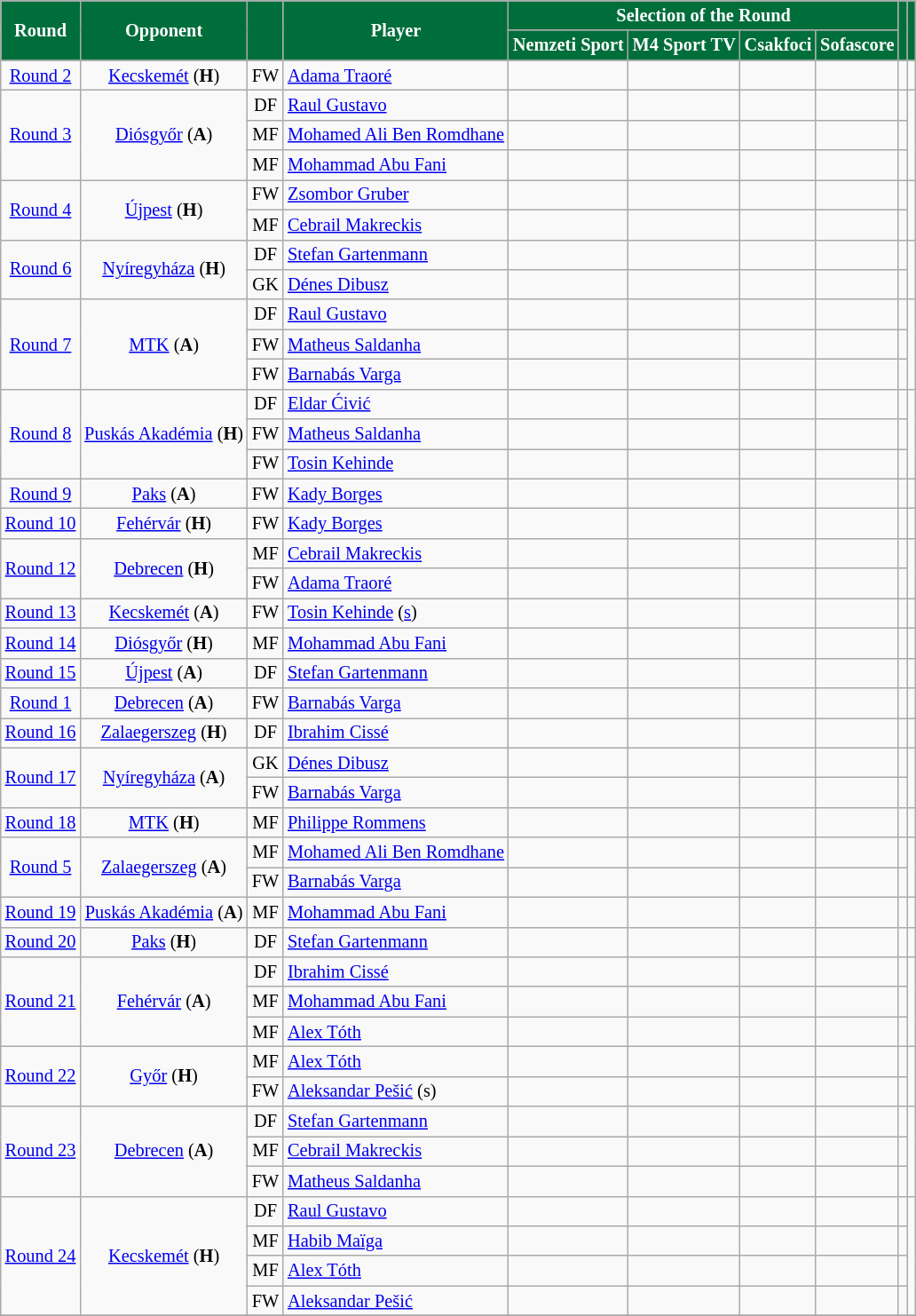<table class="wikitable sortable sticky-header-multi" style="text-align:center; font-size:85%;">
<tr>
<th rowspan="2" style="background-color:#006e3b; color:#ffffff;">Round</th>
<th rowspan="2" style="background-color:#006e3b; color:#ffffff;">Opponent</th>
<th rowspan="2" style="background-color:#006e3b; color:#ffffff;"></th>
<th rowspan="2" style="background-color:#006e3b; color:#ffffff;">Player</th>
<th colspan="4" style="background-color:#006e3b; color:#ffffff;">Selection of the Round</th>
<th rowspan="2" style="background-color:#006e3b; color:#ffffff;"></th>
<th rowspan="2" style="background-color:#006e3b; color:#ffffff;" class="unsortable"></th>
</tr>
<tr>
<th style="background-color:#006e3b; color:#ffffff;">Nemzeti Sport</th>
<th style="background-color:#006e3b; color:#ffffff;">M4 Sport TV</th>
<th style="background-color:#006e3b; color:#ffffff;">Csakfoci</th>
<th style="background-color:#006e3b; color:#ffffff;">Sofascore</th>
</tr>
<tr>
<td><a href='#'>Round 2</a></td>
<td><a href='#'>Kecskemét</a> (<strong>H</strong>)</td>
<td>FW</td>
<td style="text-align:left;" data-sort-value="Traore"> <a href='#'>Adama Traoré</a></td>
<td></td>
<td></td>
<td></td>
<td></td>
<td></td>
<td></td>
</tr>
<tr>
<td rowspan="3"><a href='#'>Round 3</a></td>
<td rowspan="3"><a href='#'>Diósgyőr</a> (<strong>A</strong>)</td>
<td>DF</td>
<td style="text-align:left;" data-sort-value="Gustavo"> <a href='#'>Raul Gustavo</a></td>
<td></td>
<td></td>
<td></td>
<td></td>
<td></td>
<td rowspan="3"></td>
</tr>
<tr>
<td>MF</td>
<td style="text-align:left;" data-sort-value="BenRomdhane"> <a href='#'>Mohamed Ali Ben Romdhane</a></td>
<td></td>
<td></td>
<td></td>
<td></td>
<td></td>
</tr>
<tr>
<td>MF</td>
<td style="text-align:left;" data-sort-value="Abu Fani"> <a href='#'>Mohammad Abu Fani</a></td>
<td></td>
<td></td>
<td></td>
<td></td>
<td></td>
</tr>
<tr>
<td rowspan="2"><a href='#'>Round 4</a></td>
<td rowspan="2"><a href='#'>Újpest</a> (<strong>H</strong>)</td>
<td>FW</td>
<td style="text-align:left;" data-sort-value="Gruber"> <a href='#'>Zsombor Gruber</a></td>
<td></td>
<td></td>
<td></td>
<td></td>
<td></td>
<td rowspan="2"></td>
</tr>
<tr>
<td>MF</td>
<td style="text-align:left;" data-sort-value="Makreckis"> <a href='#'>Cebrail Makreckis</a></td>
<td></td>
<td></td>
<td></td>
<td></td>
<td></td>
</tr>
<tr>
<td rowspan="2"><a href='#'>Round 6</a></td>
<td rowspan="2"><a href='#'>Nyíregyháza</a> (<strong>H</strong>)</td>
<td>DF</td>
<td style="text-align:left;" data-sort-value="Gartenmann"> <a href='#'>Stefan Gartenmann</a></td>
<td></td>
<td></td>
<td></td>
<td></td>
<td></td>
<td rowspan="2"></td>
</tr>
<tr>
<td>GK</td>
<td style="text-align:left;" data-sort-value="Dibusz"> <a href='#'>Dénes Dibusz</a></td>
<td></td>
<td></td>
<td></td>
<td></td>
<td></td>
</tr>
<tr>
<td rowspan="3"><a href='#'>Round 7</a></td>
<td rowspan="3"><a href='#'>MTK</a> (<strong>A</strong>)</td>
<td>DF</td>
<td style="text-align:left;" data-sort-value="Gustavo"> <a href='#'>Raul Gustavo</a></td>
<td></td>
<td></td>
<td></td>
<td></td>
<td></td>
<td rowspan="3"></td>
</tr>
<tr>
<td>FW</td>
<td style="text-align:left;" data-sort-value="Saldanha"> <a href='#'>Matheus Saldanha</a></td>
<td></td>
<td></td>
<td></td>
<td></td>
<td></td>
</tr>
<tr>
<td>FW</td>
<td style="text-align:left;" data-sort-value="VargaB"> <a href='#'>Barnabás Varga</a></td>
<td></td>
<td></td>
<td></td>
<td></td>
<td></td>
</tr>
<tr>
<td rowspan="3"><a href='#'>Round 8</a></td>
<td rowspan="3"><a href='#'>Puskás Akadémia</a> (<strong>H</strong>)</td>
<td>DF</td>
<td style="text-align:left;" data-sort-value="Civic"> <a href='#'>Eldar Ćivić</a></td>
<td></td>
<td></td>
<td></td>
<td></td>
<td></td>
<td rowspan="3"></td>
</tr>
<tr>
<td>FW</td>
<td style="text-align:left;" data-sort-value="Saldanha"> <a href='#'>Matheus Saldanha</a></td>
<td></td>
<td></td>
<td></td>
<td></td>
<td></td>
</tr>
<tr>
<td>FW</td>
<td style="text-align:left;" data-sort-value="Kehinde"> <a href='#'>Tosin Kehinde</a></td>
<td></td>
<td></td>
<td></td>
<td></td>
<td></td>
</tr>
<tr>
<td><a href='#'>Round 9</a></td>
<td><a href='#'>Paks</a> (<strong>A</strong>)</td>
<td>FW</td>
<td style="text-align:left;" data-sort-value="Lady"> <a href='#'>Kady Borges</a></td>
<td></td>
<td></td>
<td></td>
<td></td>
<td></td>
<td></td>
</tr>
<tr>
<td><a href='#'>Round 10</a></td>
<td><a href='#'>Fehérvár</a> (<strong>H</strong>)</td>
<td>FW</td>
<td style="text-align:left;" data-sort-value="Kady"> <a href='#'>Kady Borges</a></td>
<td></td>
<td></td>
<td></td>
<td></td>
<td></td>
<td></td>
</tr>
<tr>
<td rowspan="2"><a href='#'>Round 12</a></td>
<td rowspan="2"><a href='#'>Debrecen</a> (<strong>H</strong>)</td>
<td>MF</td>
<td style="text-align:left;" data-sort-value="Makreckis"> <a href='#'>Cebrail Makreckis</a></td>
<td></td>
<td></td>
<td></td>
<td></td>
<td></td>
<td rowspan="2"></td>
</tr>
<tr>
<td>FW</td>
<td style="text-align:left;" data-sort-value="Traore"> <a href='#'>Adama Traoré</a></td>
<td></td>
<td></td>
<td></td>
<td></td>
<td></td>
</tr>
<tr>
<td><a href='#'>Round 13</a></td>
<td><a href='#'>Kecskemét</a> (<strong>A</strong>)</td>
<td>FW</td>
<td style="text-align:left;" data-sort-value="Kehinde"> <a href='#'>Tosin Kehinde</a> (<a href='#'>s</a>)</td>
<td></td>
<td></td>
<td></td>
<td></td>
<td></td>
<td></td>
</tr>
<tr>
<td><a href='#'>Round 14</a></td>
<td><a href='#'>Diósgyőr</a> (<strong>H</strong>)</td>
<td>MF</td>
<td style="text-align:left;" data-sort-value="Abu Fani"> <a href='#'>Mohammad Abu Fani</a></td>
<td></td>
<td></td>
<td></td>
<td></td>
<td></td>
<td></td>
</tr>
<tr>
<td><a href='#'>Round 15</a></td>
<td><a href='#'>Újpest</a> (<strong>A</strong>)</td>
<td>DF</td>
<td style="text-align:left;" data-sort-value="Gartenmann"> <a href='#'>Stefan Gartenmann</a></td>
<td></td>
<td></td>
<td></td>
<td></td>
<td></td>
<td></td>
</tr>
<tr>
<td><a href='#'>Round 1</a></td>
<td><a href='#'>Debrecen</a> (<strong>A</strong>)</td>
<td>FW</td>
<td style="text-align:left;" data-sort-value="VargaB"> <a href='#'>Barnabás Varga</a></td>
<td></td>
<td></td>
<td></td>
<td></td>
<td></td>
<td></td>
</tr>
<tr>
<td><a href='#'>Round 16</a></td>
<td><a href='#'>Zalaegerszeg</a> (<strong>H</strong>)</td>
<td>DF</td>
<td style="text-align:left;" data-sort-value="Cisse"> <a href='#'>Ibrahim Cissé</a></td>
<td></td>
<td></td>
<td></td>
<td></td>
<td></td>
<td></td>
</tr>
<tr>
<td rowspan="2"><a href='#'>Round 17</a></td>
<td rowspan="2"><a href='#'>Nyíregyháza</a> (<strong>A</strong>)</td>
<td>GK</td>
<td style="text-align:left;" data-sort-value="Dibusz"> <a href='#'>Dénes Dibusz</a></td>
<td></td>
<td></td>
<td></td>
<td></td>
<td></td>
<td rowspan="2"></td>
</tr>
<tr>
<td>FW</td>
<td style="text-align:left;" data-sort-value="VargaB"> <a href='#'>Barnabás Varga</a></td>
<td></td>
<td></td>
<td></td>
<td></td>
<td></td>
</tr>
<tr>
<td><a href='#'>Round 18</a></td>
<td><a href='#'>MTK</a> (<strong>H</strong>)</td>
<td>MF</td>
<td style="text-align:left;" data-sort-value="Rommens"> <a href='#'>Philippe Rommens</a></td>
<td></td>
<td></td>
<td></td>
<td></td>
<td></td>
<td></td>
</tr>
<tr>
<td rowspan="2"><a href='#'>Round 5</a></td>
<td rowspan="2"><a href='#'>Zalaegerszeg</a> (<strong>A</strong>)</td>
<td>MF</td>
<td style="text-align:left;" data-sort-value="BenRomdhane"> <a href='#'>Mohamed Ali Ben Romdhane</a></td>
<td></td>
<td></td>
<td></td>
<td></td>
<td></td>
<td rowspan="2"></td>
</tr>
<tr>
<td>FW</td>
<td style="text-align:left;" data-sort-value="VargaB"> <a href='#'>Barnabás Varga</a></td>
<td></td>
<td></td>
<td></td>
<td></td>
<td></td>
</tr>
<tr>
<td><a href='#'>Round 19</a></td>
<td><a href='#'>Puskás Akadémia</a> (<strong>A</strong>)</td>
<td>MF</td>
<td style="text-align:left;" data-sort-value="AbuFani"> <a href='#'>Mohammad Abu Fani</a></td>
<td></td>
<td></td>
<td></td>
<td></td>
<td></td>
<td></td>
</tr>
<tr>
<td><a href='#'>Round 20</a></td>
<td><a href='#'>Paks</a> (<strong>H</strong>)</td>
<td>DF</td>
<td style="text-align:left;" data-sort-value="Gartenmann"> <a href='#'>Stefan Gartenmann</a></td>
<td></td>
<td></td>
<td></td>
<td></td>
<td></td>
<td></td>
</tr>
<tr>
<td rowspan="3"><a href='#'>Round 21</a></td>
<td rowspan="3"><a href='#'>Fehérvár</a> (<strong>A</strong>)</td>
<td>DF</td>
<td style="text-align:left;" data-sort-value="Cisse"> <a href='#'>Ibrahim Cissé</a></td>
<td></td>
<td></td>
<td></td>
<td></td>
<td></td>
<td rowspan="3"></td>
</tr>
<tr>
<td>MF</td>
<td style="text-align:left;" data-sort-value="Abu Fani"> <a href='#'>Mohammad Abu Fani</a></td>
<td></td>
<td></td>
<td></td>
<td></td>
<td></td>
</tr>
<tr>
<td>MF</td>
<td style="text-align:left;" data-sort-value="TothA"> <a href='#'>Alex Tóth</a></td>
<td></td>
<td></td>
<td></td>
<td></td>
<td></td>
</tr>
<tr>
<td rowspan="2"><a href='#'>Round 22</a></td>
<td rowspan="2"><a href='#'>Győr</a> (<strong>H</strong>)</td>
<td>MF</td>
<td style="text-align:left;" data-sort-value="TothA"> <a href='#'>Alex Tóth</a></td>
<td></td>
<td></td>
<td></td>
<td></td>
<td></td>
<td rowspan="2"></td>
</tr>
<tr>
<td>FW</td>
<td style="text-align:left;" data-sort-value="Pesic"> <a href='#'>Aleksandar Pešić</a> (s)</td>
<td></td>
<td></td>
<td></td>
<td></td>
<td></td>
</tr>
<tr>
<td rowspan="3"><a href='#'>Round 23</a></td>
<td rowspan="3"><a href='#'>Debrecen</a> (<strong>A</strong>)</td>
<td>DF</td>
<td style="text-align:left;" data-sort-value="Gartenmann"> <a href='#'>Stefan Gartenmann</a></td>
<td></td>
<td></td>
<td></td>
<td></td>
<td></td>
<td rowspan="3"></td>
</tr>
<tr>
<td>MF</td>
<td style="text-align:left;" data-sort-value="Makreckis"> <a href='#'>Cebrail Makreckis</a></td>
<td></td>
<td></td>
<td></td>
<td></td>
<td></td>
</tr>
<tr>
<td>FW</td>
<td style="text-align:left;" data-sort-value="Saldanha"> <a href='#'>Matheus Saldanha</a></td>
<td></td>
<td></td>
<td></td>
<td></td>
<td></td>
</tr>
<tr>
<td rowspan="4"><a href='#'>Round 24</a></td>
<td rowspan="4"><a href='#'>Kecskemét</a> (<strong>H</strong>)</td>
<td>DF</td>
<td style="text-align:left;" data-sort-value="RaulGustavo"> <a href='#'>Raul Gustavo</a></td>
<td></td>
<td></td>
<td></td>
<td></td>
<td></td>
<td rowspan="4"></td>
</tr>
<tr>
<td>MF</td>
<td style="text-align:left;" data-sort-value="Maiga"> <a href='#'>Habib Maïga</a></td>
<td></td>
<td></td>
<td></td>
<td></td>
<td></td>
</tr>
<tr>
<td>MF</td>
<td style="text-align:left;" data-sort-value="TothA"> <a href='#'>Alex Tóth</a></td>
<td></td>
<td></td>
<td></td>
<td></td>
<td></td>
</tr>
<tr>
<td>FW</td>
<td style="text-align:left;" data-sort-value="Pesic"> <a href='#'>Aleksandar Pešić</a></td>
<td></td>
<td></td>
<td></td>
<td></td>
<td></td>
</tr>
<tr>
</tr>
</table>
